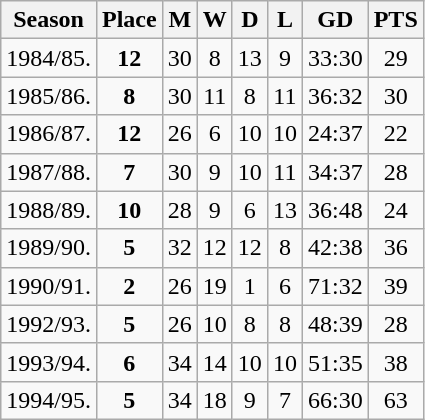<table class="wikitable" style="text-align: center;">
<tr>
<th>Season</th>
<th>Place</th>
<th>M</th>
<th>W</th>
<th>D</th>
<th>L</th>
<th>GD</th>
<th>PTS</th>
</tr>
<tr>
<td>1984/85.</td>
<td><strong>12</strong></td>
<td>30</td>
<td>8</td>
<td>13</td>
<td>9</td>
<td>33:30</td>
<td>29</td>
</tr>
<tr>
<td>1985/86.</td>
<td><strong>8</strong></td>
<td>30</td>
<td>11</td>
<td>8</td>
<td>11</td>
<td>36:32</td>
<td>30</td>
</tr>
<tr>
<td>1986/87.</td>
<td><strong>12</strong></td>
<td>26</td>
<td>6</td>
<td>10</td>
<td>10</td>
<td>24:37</td>
<td>22</td>
</tr>
<tr>
<td>1987/88.</td>
<td><strong>7</strong></td>
<td>30</td>
<td>9</td>
<td>10</td>
<td>11</td>
<td>34:37</td>
<td>28</td>
</tr>
<tr>
<td>1988/89.</td>
<td><strong>10</strong></td>
<td>28</td>
<td>9</td>
<td>6</td>
<td>13</td>
<td>36:48</td>
<td>24</td>
</tr>
<tr>
<td>1989/90.</td>
<td><strong>5</strong></td>
<td>32</td>
<td>12</td>
<td>12</td>
<td>8</td>
<td>42:38</td>
<td>36</td>
</tr>
<tr>
<td>1990/91.</td>
<td><strong>2</strong></td>
<td>26</td>
<td>19</td>
<td>1</td>
<td>6</td>
<td>71:32</td>
<td>39</td>
</tr>
<tr>
<td>1992/93.</td>
<td><strong>5</strong></td>
<td>26</td>
<td>10</td>
<td>8</td>
<td>8</td>
<td>48:39</td>
<td>28</td>
</tr>
<tr>
<td>1993/94.</td>
<td><strong>6</strong></td>
<td>34</td>
<td>14</td>
<td>10</td>
<td>10</td>
<td>51:35</td>
<td>38</td>
</tr>
<tr>
<td>1994/95.</td>
<td><strong>5</strong></td>
<td>34</td>
<td>18</td>
<td>9</td>
<td>7</td>
<td>66:30</td>
<td>63</td>
</tr>
</table>
